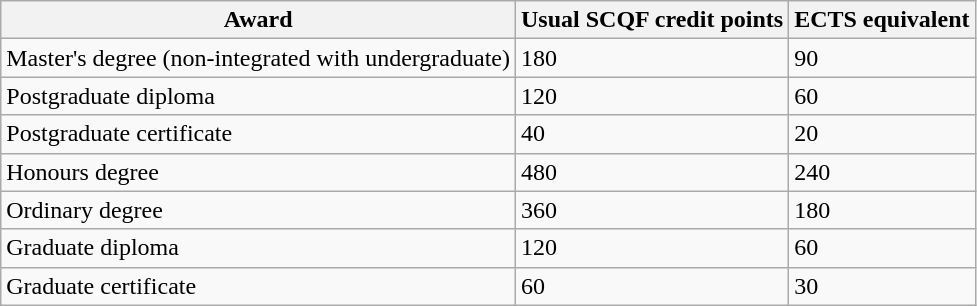<table class="wikitable">
<tr>
<th>Award</th>
<th>Usual SCQF credit points</th>
<th>ECTS equivalent</th>
</tr>
<tr>
<td>Master's degree (non-integrated with undergraduate)</td>
<td>180</td>
<td>90</td>
</tr>
<tr>
<td>Postgraduate diploma</td>
<td>120</td>
<td>60</td>
</tr>
<tr>
<td>Postgraduate certificate</td>
<td>40</td>
<td>20</td>
</tr>
<tr>
<td>Honours degree</td>
<td>480</td>
<td>240</td>
</tr>
<tr>
<td>Ordinary degree</td>
<td>360</td>
<td>180</td>
</tr>
<tr>
<td>Graduate diploma</td>
<td>120</td>
<td>60</td>
</tr>
<tr>
<td>Graduate certificate</td>
<td>60</td>
<td>30</td>
</tr>
</table>
